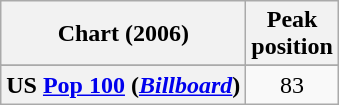<table class="wikitable sortable plainrowheaders" style="text-align:center">
<tr>
<th scope="col">Chart (2006)</th>
<th scope="col">Peak<br>position</th>
</tr>
<tr>
</tr>
<tr>
</tr>
<tr>
<th scope="row">US <a href='#'>Pop 100</a> (<em><a href='#'>Billboard</a></em>)</th>
<td>83</td>
</tr>
</table>
